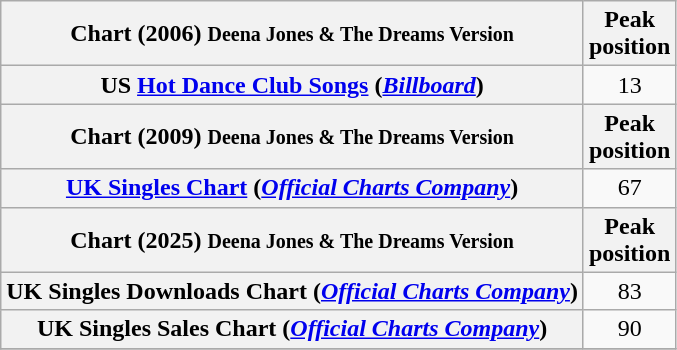<table class="wikitable sortable plainrowheaders">
<tr>
<th scope="col">Chart (2006) <small>Deena Jones & The Dreams Version</small></th>
<th scope="col">Peak<br>position</th>
</tr>
<tr>
<th scope="row">US <a href='#'>Hot Dance Club Songs</a> (<em><a href='#'>Billboard</a></em>)</th>
<td style="text-align:center;">13</td>
</tr>
<tr>
<th scope="col">Chart (2009) <small>Deena Jones & The Dreams Version</small></th>
<th scope="col">Peak<br>position</th>
</tr>
<tr>
<th scope="row"><a href='#'>UK Singles Chart</a> (<em><a href='#'>Official Charts Company</a></em>)</th>
<td style="text-align:center;">67</td>
</tr>
<tr>
<th scope="col">Chart (2025) <small>Deena Jones & The Dreams Version</small></th>
<th scope="col">Peak<br>position</th>
</tr>
<tr>
<th scope="row">UK Singles Downloads Chart (<em><a href='#'>Official Charts Company</a></em>)</th>
<td style="text-align:center;">83</td>
</tr>
<tr>
<th scope="row">UK Singles Sales Chart (<em><a href='#'>Official Charts Company</a></em>)</th>
<td style="text-align:center;">90</td>
</tr>
<tr>
</tr>
</table>
